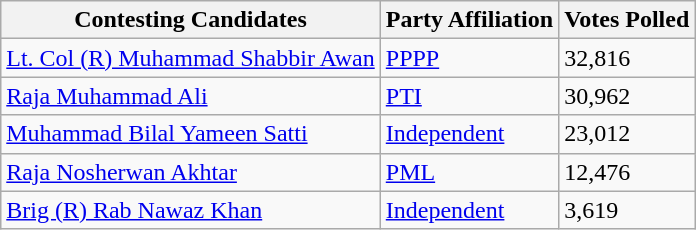<table class="wikitable sortable">
<tr>
<th>Contesting Candidates</th>
<th>Party Affiliation</th>
<th>Votes Polled</th>
</tr>
<tr>
<td><a href='#'>Lt. Col (R) Muhammad Shabbir Awan</a></td>
<td><a href='#'>PPPP</a></td>
<td>32,816</td>
</tr>
<tr>
<td><a href='#'>Raja Muhammad Ali</a></td>
<td><a href='#'>PTI</a></td>
<td>30,962</td>
</tr>
<tr>
<td><a href='#'>Muhammad Bilal Yameen Satti</a></td>
<td><a href='#'>Independent</a></td>
<td>23,012</td>
</tr>
<tr>
<td><a href='#'>Raja Nosherwan Akhtar</a></td>
<td><a href='#'>PML</a></td>
<td>12,476</td>
</tr>
<tr>
<td><a href='#'>Brig (R) Rab Nawaz Khan</a></td>
<td><a href='#'>Independent</a></td>
<td>3,619</td>
</tr>
</table>
